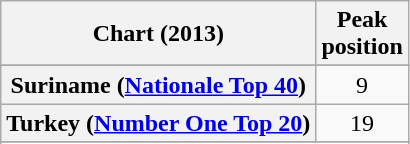<table class="wikitable sortable plainrowheaders">
<tr>
<th scope="col">Chart (2013)</th>
<th scope="col">Peak<br>position</th>
</tr>
<tr>
</tr>
<tr>
<th scope="row">Suriname (<a href='#'>Nationale Top 40</a>)</th>
<td align="center">9</td>
</tr>
<tr>
<th scope="row">Turkey (<a href='#'>Number One Top 20</a>)</th>
<td align="center">19</td>
</tr>
<tr>
</tr>
<tr>
</tr>
</table>
